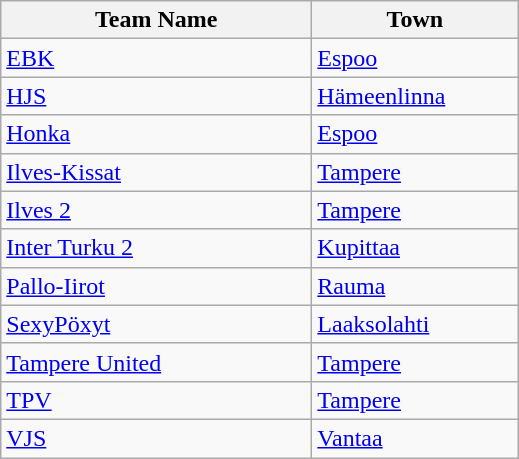<table class="wikitable sortable" style="text-align: left;">
<tr>
<th width=200>Team Name</th>
<th width=130>Town</th>
</tr>
<tr>
<td><a href='#'>EBK</a></td>
<td><a href='#'>Espoo</a></td>
</tr>
<tr>
<td><a href='#'>HJS</a></td>
<td><a href='#'>Hämeenlinna</a></td>
</tr>
<tr>
<td><a href='#'>Honka</a></td>
<td><a href='#'>Espoo</a></td>
</tr>
<tr>
<td><a href='#'>Ilves-Kissat</a></td>
<td><a href='#'>Tampere</a></td>
</tr>
<tr>
<td><a href='#'>Ilves 2</a></td>
<td><a href='#'>Tampere</a></td>
</tr>
<tr>
<td><a href='#'>Inter Turku 2</a></td>
<td><a href='#'>Kupittaa</a></td>
</tr>
<tr>
<td><a href='#'>Pallo-Iirot</a></td>
<td><a href='#'>Rauma</a></td>
</tr>
<tr>
<td><a href='#'>SexyPöxyt</a></td>
<td><a href='#'>Laaksolahti</a></td>
</tr>
<tr>
<td><a href='#'>Tampere United</a></td>
<td><a href='#'>Tampere</a></td>
</tr>
<tr>
<td><a href='#'>TPV</a></td>
<td><a href='#'>Tampere</a></td>
</tr>
<tr>
<td><a href='#'>VJS</a></td>
<td><a href='#'>Vantaa</a></td>
</tr>
</table>
